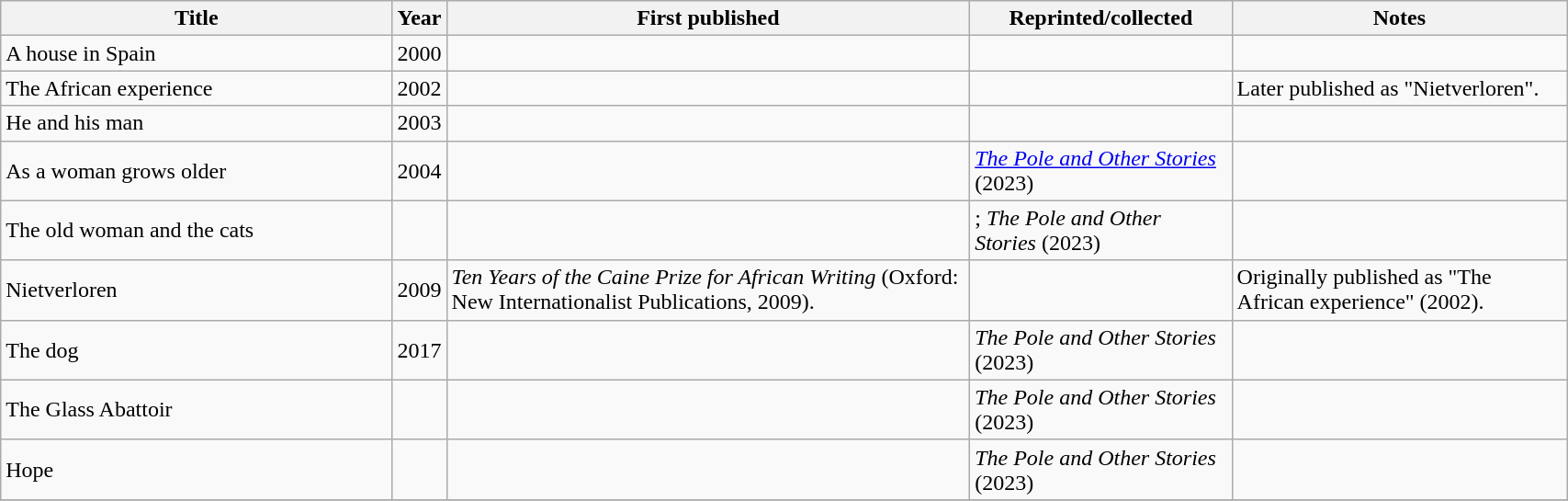<table class='wikitable sortable' width='90%'>
<tr>
<th width=25%>Title</th>
<th>Year</th>
<th>First published</th>
<th>Reprinted/collected</th>
<th>Notes</th>
</tr>
<tr>
<td>A house in Spain</td>
<td>2000</td>
<td></td>
<td></td>
<td></td>
</tr>
<tr>
<td>The African experience</td>
<td>2002</td>
<td></td>
<td></td>
<td>Later published as "Nietverloren".</td>
</tr>
<tr>
<td>He and his man</td>
<td>2003</td>
<td></td>
<td></td>
<td></td>
</tr>
<tr>
<td>As a woman grows older</td>
<td>2004</td>
<td></td>
<td><em><a href='#'>The Pole and Other Stories</a></em> (2023)</td>
<td></td>
</tr>
<tr>
<td>The old woman and the cats</td>
<td></td>
<td></td>
<td>; <em>The Pole and Other Stories</em> (2023)</td>
<td></td>
</tr>
<tr>
<td>Nietverloren</td>
<td>2009</td>
<td><em>Ten Years of the Caine Prize for African Writing</em> (Oxford: New Internationalist Publications, 2009). </td>
<td></td>
<td>Originally published as "The African experience" (2002).</td>
</tr>
<tr>
<td>The dog</td>
<td>2017</td>
<td></td>
<td><em>The Pole and Other Stories</em> (2023)</td>
<td></td>
</tr>
<tr>
<td>The Glass Abattoir</td>
<td></td>
<td></td>
<td><em>The Pole and Other Stories</em> (2023)</td>
<td></td>
</tr>
<tr>
<td>Hope</td>
<td></td>
<td></td>
<td><em>The Pole and Other Stories</em> (2023)</td>
<td></td>
</tr>
<tr>
</tr>
</table>
